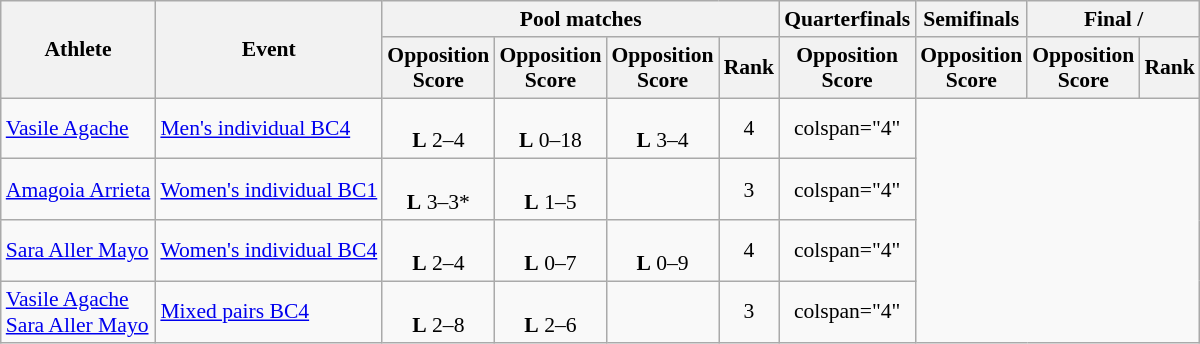<table class=wikitable style="font-size:90%">
<tr>
<th rowspan="2">Athlete</th>
<th rowspan="2">Event</th>
<th colspan="4">Pool matches</th>
<th>Quarterfinals</th>
<th>Semifinals</th>
<th colspan=2>Final / </th>
</tr>
<tr>
<th>Opposition<br>Score</th>
<th>Opposition<br>Score</th>
<th>Opposition<br>Score</th>
<th>Rank</th>
<th>Opposition<br>Score</th>
<th>Opposition<br>Score</th>
<th>Opposition<br>Score</th>
<th>Rank</th>
</tr>
<tr align=center>
<td align=left><a href='#'>Vasile Agache</a></td>
<td align=left><a href='#'>Men's individual BC4</a></td>
<td><br><strong>L</strong> 2–4</td>
<td><br><strong>L</strong> 0–18</td>
<td><br><strong>L</strong> 3–4</td>
<td>4</td>
<td>colspan="4" </td>
</tr>
<tr align=center>
<td align=left><a href='#'>Amagoia Arrieta</a></td>
<td align=left><a href='#'>Women's individual BC1</a></td>
<td><br><strong>L</strong> 3–3*</td>
<td><br><strong>L</strong> 1–5</td>
<td></td>
<td>3</td>
<td>colspan="4" </td>
</tr>
<tr align=center>
<td align=left><a href='#'>Sara Aller Mayo</a></td>
<td align=left><a href='#'>Women's individual BC4</a></td>
<td><br><strong>L</strong> 2–4</td>
<td><br><strong>L</strong> 0–7</td>
<td><br><strong>L</strong> 0–9</td>
<td>4</td>
<td>colspan="4" </td>
</tr>
<tr align=center>
<td align=left><a href='#'>Vasile Agache</a><br><a href='#'>Sara Aller Mayo</a></td>
<td align=left><a href='#'>Mixed pairs BC4</a></td>
<td><br><strong>L</strong> 2–8</td>
<td><br><strong>L</strong> 2–6</td>
<td></td>
<td>3</td>
<td>colspan="4" </td>
</tr>
</table>
